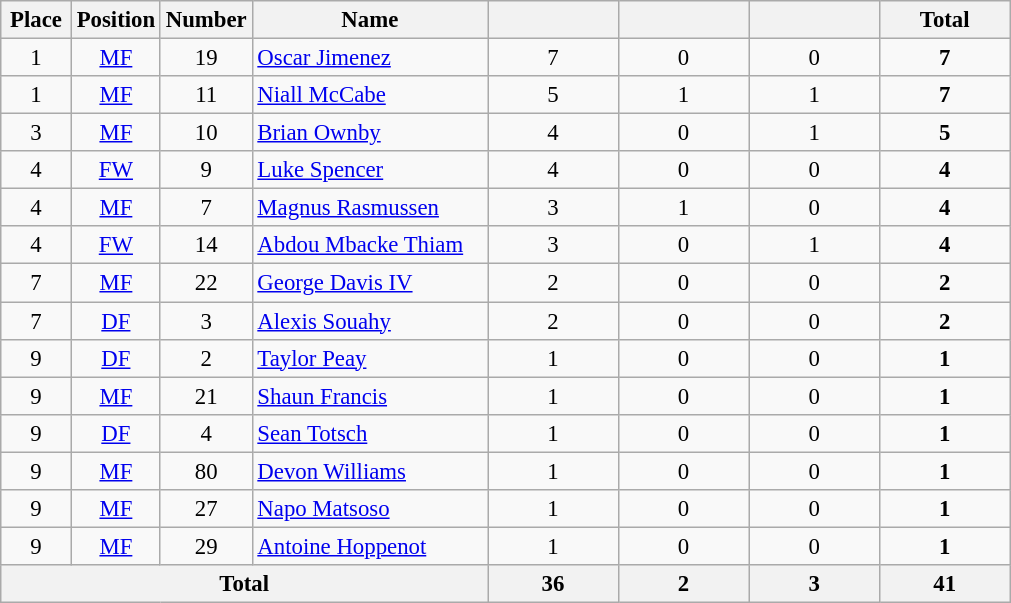<table class="wikitable sortable" style="font-size: 95%; text-align: center;">
<tr>
<th width=40>Place</th>
<th width=40>Position</th>
<th width=40>Number</th>
<th width=150>Name</th>
<th width=80></th>
<th width=80></th>
<th width=80></th>
<th width=80>Total</th>
</tr>
<tr>
<td>1</td>
<td><a href='#'>MF</a></td>
<td>19</td>
<td align=left> <a href='#'>Oscar Jimenez</a></td>
<td>7</td>
<td>0</td>
<td>0</td>
<td><strong>7</strong></td>
</tr>
<tr>
<td>1</td>
<td><a href='#'>MF</a></td>
<td>11</td>
<td align=left> <a href='#'>Niall McCabe</a></td>
<td>5</td>
<td>1</td>
<td>1</td>
<td><strong>7</strong></td>
</tr>
<tr>
<td>3</td>
<td><a href='#'>MF</a></td>
<td>10</td>
<td align=left> <a href='#'>Brian Ownby</a></td>
<td>4</td>
<td>0</td>
<td>1</td>
<td><strong>5</strong></td>
</tr>
<tr>
<td>4</td>
<td><a href='#'>FW</a></td>
<td>9</td>
<td align=left> <a href='#'>Luke Spencer</a></td>
<td>4</td>
<td>0</td>
<td>0</td>
<td><strong>4</strong></td>
</tr>
<tr>
<td>4</td>
<td><a href='#'>MF</a></td>
<td>7</td>
<td align=left> <a href='#'>Magnus Rasmussen</a></td>
<td>3</td>
<td>1</td>
<td>0</td>
<td><strong>4</strong></td>
</tr>
<tr>
<td>4</td>
<td><a href='#'>FW</a></td>
<td>14</td>
<td align=left> <a href='#'>Abdou Mbacke Thiam</a></td>
<td>3</td>
<td>0</td>
<td>1</td>
<td><strong>4</strong></td>
</tr>
<tr>
<td>7</td>
<td><a href='#'>MF</a></td>
<td>22</td>
<td align=left> <a href='#'>George Davis IV</a></td>
<td>2</td>
<td>0</td>
<td>0</td>
<td><strong>2</strong></td>
</tr>
<tr>
<td>7</td>
<td><a href='#'>DF</a></td>
<td>3</td>
<td align=left> <a href='#'>Alexis Souahy</a></td>
<td>2</td>
<td>0</td>
<td>0</td>
<td><strong>2</strong></td>
</tr>
<tr>
<td>9</td>
<td><a href='#'>DF</a></td>
<td>2</td>
<td align=left> <a href='#'>Taylor Peay</a></td>
<td>1</td>
<td>0</td>
<td>0</td>
<td><strong>1</strong></td>
</tr>
<tr>
<td>9</td>
<td><a href='#'>MF</a></td>
<td>21</td>
<td align=left> <a href='#'>Shaun Francis</a></td>
<td>1</td>
<td>0</td>
<td>0</td>
<td><strong>1</strong></td>
</tr>
<tr>
<td>9</td>
<td><a href='#'>DF</a></td>
<td>4</td>
<td align=left> <a href='#'>Sean Totsch</a></td>
<td>1</td>
<td>0</td>
<td>0</td>
<td><strong>1</strong></td>
</tr>
<tr>
<td>9</td>
<td><a href='#'>MF</a></td>
<td>80</td>
<td align=left> <a href='#'>Devon Williams</a></td>
<td>1</td>
<td>0</td>
<td>0</td>
<td><strong>1</strong></td>
</tr>
<tr>
<td>9</td>
<td><a href='#'>MF</a></td>
<td>27</td>
<td align=left> <a href='#'>Napo Matsoso</a></td>
<td>1</td>
<td>0</td>
<td>0</td>
<td><strong>1</strong></td>
</tr>
<tr>
<td>9</td>
<td><a href='#'>MF</a></td>
<td>29</td>
<td align=left> <a href='#'>Antoine Hoppenot</a></td>
<td>1</td>
<td>0</td>
<td>0</td>
<td><strong>1</strong></td>
</tr>
<tr>
<th colspan="4">Total</th>
<th>36</th>
<th>2</th>
<th>3</th>
<th>41</th>
</tr>
</table>
